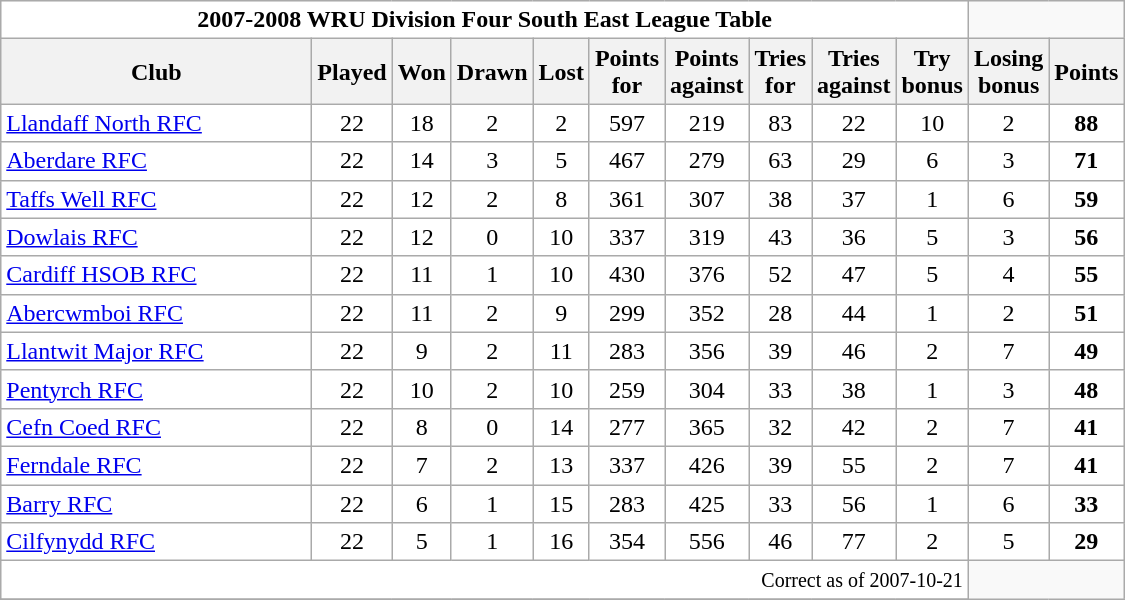<table class="wikitable" style="float:left; margin-right:15px; text-align: center;">
<tr>
<td colspan="10" bgcolor="#FFFFFF" cellpadding="0" cellspacing="0"><strong>2007-2008 WRU Division Four South East League Table</strong></td>
</tr>
<tr>
<th bgcolor="#efefef" width="200">Club</th>
<th bgcolor="#efefef" width="20">Played</th>
<th bgcolor="#efefef" width="20">Won</th>
<th bgcolor="#efefef" width="20">Drawn</th>
<th bgcolor="#efefef" width="20">Lost</th>
<th bgcolor="#efefef" width="20">Points for</th>
<th bgcolor="#efefef" width="20">Points against</th>
<th bgcolor="#efefef" width="20">Tries for</th>
<th bgcolor="#efefef" width="20">Tries against</th>
<th bgcolor="#efefef" width="20">Try bonus</th>
<th bgcolor="#efefef" width="20">Losing bonus</th>
<th bgcolor="#efefef" width="20">Points</th>
</tr>
<tr bgcolor=#ffffff align=center>
<td align=left><a href='#'>Llandaff North RFC</a></td>
<td>22</td>
<td>18</td>
<td>2</td>
<td>2</td>
<td>597</td>
<td>219</td>
<td>83</td>
<td>22</td>
<td>10</td>
<td>2</td>
<td><strong>88</strong></td>
</tr>
<tr bgcolor=#ffffff align=center>
<td align=left><a href='#'>Aberdare RFC</a></td>
<td>22</td>
<td>14</td>
<td>3</td>
<td>5</td>
<td>467</td>
<td>279</td>
<td>63</td>
<td>29</td>
<td>6</td>
<td>3</td>
<td><strong>71</strong></td>
</tr>
<tr bgcolor=#ffffff align=center>
<td align=left><a href='#'>Taffs Well RFC</a></td>
<td>22</td>
<td>12</td>
<td>2</td>
<td>8</td>
<td>361</td>
<td>307</td>
<td>38</td>
<td>37</td>
<td>1</td>
<td>6</td>
<td><strong>59</strong></td>
</tr>
<tr bgcolor=#ffffff align=center>
<td align=left><a href='#'>Dowlais RFC</a></td>
<td>22</td>
<td>12</td>
<td>0</td>
<td>10</td>
<td>337</td>
<td>319</td>
<td>43</td>
<td>36</td>
<td>5</td>
<td>3</td>
<td><strong>56</strong></td>
</tr>
<tr bgcolor=#ffffff align=center>
<td align=left><a href='#'>Cardiff HSOB RFC</a></td>
<td>22</td>
<td>11</td>
<td>1</td>
<td>10</td>
<td>430</td>
<td>376</td>
<td>52</td>
<td>47</td>
<td>5</td>
<td>4</td>
<td><strong>55</strong></td>
</tr>
<tr bgcolor=#ffffff align=center>
<td align=left><a href='#'>Abercwmboi RFC</a></td>
<td>22</td>
<td>11</td>
<td>2</td>
<td>9</td>
<td>299</td>
<td>352</td>
<td>28</td>
<td>44</td>
<td>1</td>
<td>2</td>
<td><strong>51</strong></td>
</tr>
<tr bgcolor=#ffffff align=center>
<td align=left><a href='#'>Llantwit Major RFC</a></td>
<td>22</td>
<td>9</td>
<td>2</td>
<td>11</td>
<td>283</td>
<td>356</td>
<td>39</td>
<td>46</td>
<td>2</td>
<td>7</td>
<td><strong>49</strong></td>
</tr>
<tr bgcolor=#ffffff align=center>
<td align=left><a href='#'>Pentyrch RFC</a></td>
<td>22</td>
<td>10</td>
<td>2</td>
<td>10</td>
<td>259</td>
<td>304</td>
<td>33</td>
<td>38</td>
<td>1</td>
<td>3</td>
<td><strong>48</strong></td>
</tr>
<tr bgcolor=#ffffff align=center>
<td align=left><a href='#'>Cefn Coed RFC</a></td>
<td>22</td>
<td>8</td>
<td>0</td>
<td>14</td>
<td>277</td>
<td>365</td>
<td>32</td>
<td>42</td>
<td>2</td>
<td>7</td>
<td><strong>41</strong></td>
</tr>
<tr bgcolor=#ffffff align=center>
<td align=left><a href='#'>Ferndale RFC</a></td>
<td>22</td>
<td>7</td>
<td>2</td>
<td>13</td>
<td>337</td>
<td>426</td>
<td>39</td>
<td>55</td>
<td>2</td>
<td>7</td>
<td><strong>41</strong></td>
</tr>
<tr bgcolor=#ffffff align=center>
<td align=left><a href='#'>Barry RFC</a></td>
<td>22</td>
<td>6</td>
<td>1</td>
<td>15</td>
<td>283</td>
<td>425</td>
<td>33</td>
<td>56</td>
<td>1</td>
<td>6</td>
<td><strong>33</strong></td>
</tr>
<tr bgcolor=#ffffff align=center>
<td align=left><a href='#'>Cilfynydd RFC</a></td>
<td>22</td>
<td>5</td>
<td>1</td>
<td>16</td>
<td>354</td>
<td>556</td>
<td>46</td>
<td>77</td>
<td>2</td>
<td>5</td>
<td><strong>29</strong></td>
</tr>
<tr>
<td colspan="10" align="right" bgcolor="#FFFFFF" cellpadding="0" cellspacing="0"><small>Correct as of 2007-10-21</small></td>
</tr>
<tr>
</tr>
</table>
